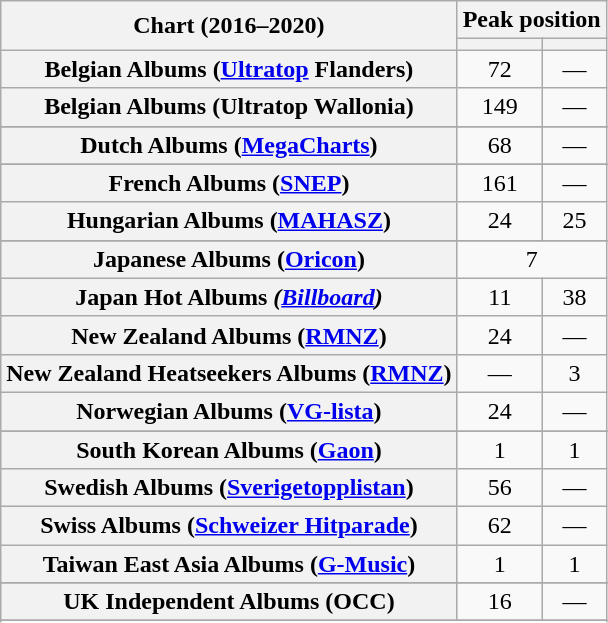<table class="wikitable sortable plainrowheaders" style="text-align:center">
<tr>
<th rowspan=2>Chart (2016–2020)</th>
<th colspan=2>Peak position</th>
</tr>
<tr>
<th></th>
<th></th>
</tr>
<tr>
<th scope="row">Belgian Albums (<a href='#'>Ultratop</a> Flanders)</th>
<td>72</td>
<td>—</td>
</tr>
<tr>
<th scope="row">Belgian Albums (Ultratop Wallonia)</th>
<td>149</td>
<td>—</td>
</tr>
<tr>
</tr>
<tr>
<th scope="row">Dutch Albums (<a href='#'>MegaCharts</a>)</th>
<td>68</td>
<td>—</td>
</tr>
<tr>
</tr>
<tr>
<th scope="row">French Albums (<a href='#'>SNEP</a>)</th>
<td>161</td>
<td>—</td>
</tr>
<tr>
<th scope="row">Hungarian Albums (<a href='#'>MAHASZ</a>)</th>
<td>24</td>
<td>25</td>
</tr>
<tr>
</tr>
<tr>
<th scope="row">Japanese Albums (<a href='#'>Oricon</a>)</th>
<td colspan="2">7</td>
</tr>
<tr>
<th scope="row">Japan Hot Albums <em>(<a href='#'>Billboard</a>)</em></th>
<td>11</td>
<td>38</td>
</tr>
<tr>
<th scope="row">New Zealand Albums (<a href='#'>RMNZ</a>)</th>
<td>24</td>
<td>—</td>
</tr>
<tr>
<th scope="row">New Zealand Heatseekers Albums (<a href='#'>RMNZ</a>)</th>
<td>—</td>
<td>3</td>
</tr>
<tr>
<th scope="row">Norwegian Albums (<a href='#'>VG-lista</a>)</th>
<td>24</td>
<td>—</td>
</tr>
<tr>
</tr>
<tr>
<th scope="row">South Korean Albums (<a href='#'>Gaon</a>)</th>
<td>1</td>
<td>1</td>
</tr>
<tr>
<th scope="row">Swedish Albums (<a href='#'>Sverigetopplistan</a>)</th>
<td>56</td>
<td>—</td>
</tr>
<tr>
<th scope="row">Swiss Albums (<a href='#'>Schweizer Hitparade</a>)</th>
<td>62</td>
<td>—</td>
</tr>
<tr>
<th scope="row">Taiwan East Asia Albums (<a href='#'>G-Music</a>)</th>
<td>1</td>
<td>1</td>
</tr>
<tr>
</tr>
<tr>
<th scope="row">UK Independent Albums (OCC)</th>
<td>16</td>
<td>—</td>
</tr>
<tr>
</tr>
<tr>
</tr>
<tr>
</tr>
<tr>
</tr>
</table>
